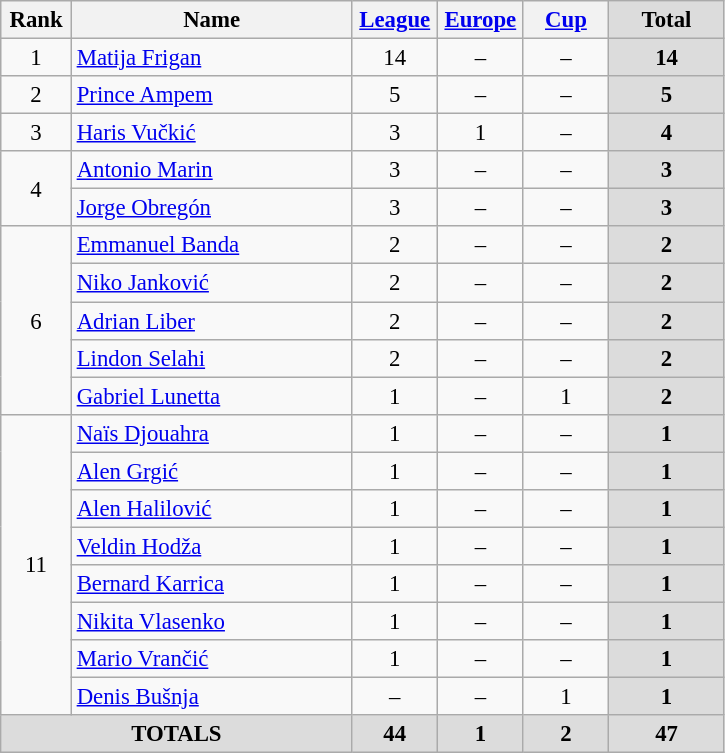<table class="wikitable" style="font-size: 95%; text-align: center;">
<tr>
<th width=40>Rank</th>
<th width=180>Name</th>
<th width=50><a href='#'>League</a></th>
<th width=50><a href='#'>Europe</a></th>
<th width=50><a href='#'>Cup</a></th>
<th width=70 style="background: #DCDCDC">Total</th>
</tr>
<tr>
<td>1</td>
<td style="text-align:left;"> <a href='#'>Matija Frigan</a></td>
<td>14</td>
<td>–</td>
<td>–</td>
<th style="background: #DCDCDC">14</th>
</tr>
<tr>
<td>2</td>
<td style="text-align:left;"> <a href='#'>Prince Ampem</a></td>
<td>5</td>
<td>–</td>
<td>–</td>
<th style="background: #DCDCDC">5</th>
</tr>
<tr>
<td>3</td>
<td style="text-align:left;"> <a href='#'>Haris Vučkić</a></td>
<td>3</td>
<td>1</td>
<td>–</td>
<th style="background: #DCDCDC">4</th>
</tr>
<tr>
<td rowspan=2>4</td>
<td style="text-align:left;"> <a href='#'>Antonio Marin</a></td>
<td>3</td>
<td>–</td>
<td>–</td>
<th style="background: #DCDCDC">3</th>
</tr>
<tr>
<td style="text-align:left;"> <a href='#'>Jorge Obregón</a></td>
<td>3</td>
<td>–</td>
<td>–</td>
<th style="background: #DCDCDC">3</th>
</tr>
<tr>
<td rowspan=5>6</td>
<td style="text-align:left;"> <a href='#'>Emmanuel Banda</a></td>
<td>2</td>
<td>–</td>
<td>–</td>
<th style="background: #DCDCDC">2</th>
</tr>
<tr>
<td style="text-align:left;"> <a href='#'>Niko Janković</a></td>
<td>2</td>
<td>–</td>
<td>–</td>
<th style="background: #DCDCDC">2</th>
</tr>
<tr>
<td style="text-align:left;"> <a href='#'>Adrian Liber</a></td>
<td>2</td>
<td>–</td>
<td>–</td>
<th style="background: #DCDCDC">2</th>
</tr>
<tr>
<td style="text-align:left;"> <a href='#'>Lindon Selahi</a></td>
<td>2</td>
<td>–</td>
<td>–</td>
<th style="background: #DCDCDC">2</th>
</tr>
<tr>
<td style="text-align:left;"> <a href='#'>Gabriel Lunetta</a></td>
<td>1</td>
<td>–</td>
<td>1</td>
<th style="background: #DCDCDC">2</th>
</tr>
<tr>
<td rowspan=8>11</td>
<td style="text-align:left;"> <a href='#'>Naïs Djouahra</a></td>
<td>1</td>
<td>–</td>
<td>–</td>
<th style="background: #DCDCDC">1</th>
</tr>
<tr>
<td style="text-align:left;"> <a href='#'>Alen Grgić</a></td>
<td>1</td>
<td>–</td>
<td>–</td>
<th style="background: #DCDCDC">1</th>
</tr>
<tr>
<td style="text-align:left;"> <a href='#'>Alen Halilović</a></td>
<td>1</td>
<td>–</td>
<td>–</td>
<th style="background: #DCDCDC">1</th>
</tr>
<tr>
<td style="text-align:left;"> <a href='#'>Veldin Hodža</a></td>
<td>1</td>
<td>–</td>
<td>–</td>
<th style="background: #DCDCDC">1</th>
</tr>
<tr>
<td style="text-align:left;"> <a href='#'>Bernard Karrica</a></td>
<td>1</td>
<td>–</td>
<td>–</td>
<th style="background: #DCDCDC">1</th>
</tr>
<tr>
<td style="text-align:left;"> <a href='#'>Nikita Vlasenko</a></td>
<td>1</td>
<td>–</td>
<td>–</td>
<th style="background: #DCDCDC">1</th>
</tr>
<tr>
<td style="text-align:left;"> <a href='#'>Mario Vrančić</a></td>
<td>1</td>
<td>–</td>
<td>–</td>
<th style="background: #DCDCDC">1</th>
</tr>
<tr>
<td style="text-align:left;"> <a href='#'>Denis Bušnja</a></td>
<td>–</td>
<td>–</td>
<td>1</td>
<th style="background: #DCDCDC">1</th>
</tr>
<tr>
<th colspan="2" align="center" style="background: #DCDCDC">TOTALS</th>
<th style="background: #DCDCDC">44</th>
<th style="background: #DCDCDC">1</th>
<th style="background: #DCDCDC">2</th>
<th style="background: #DCDCDC">47</th>
</tr>
</table>
